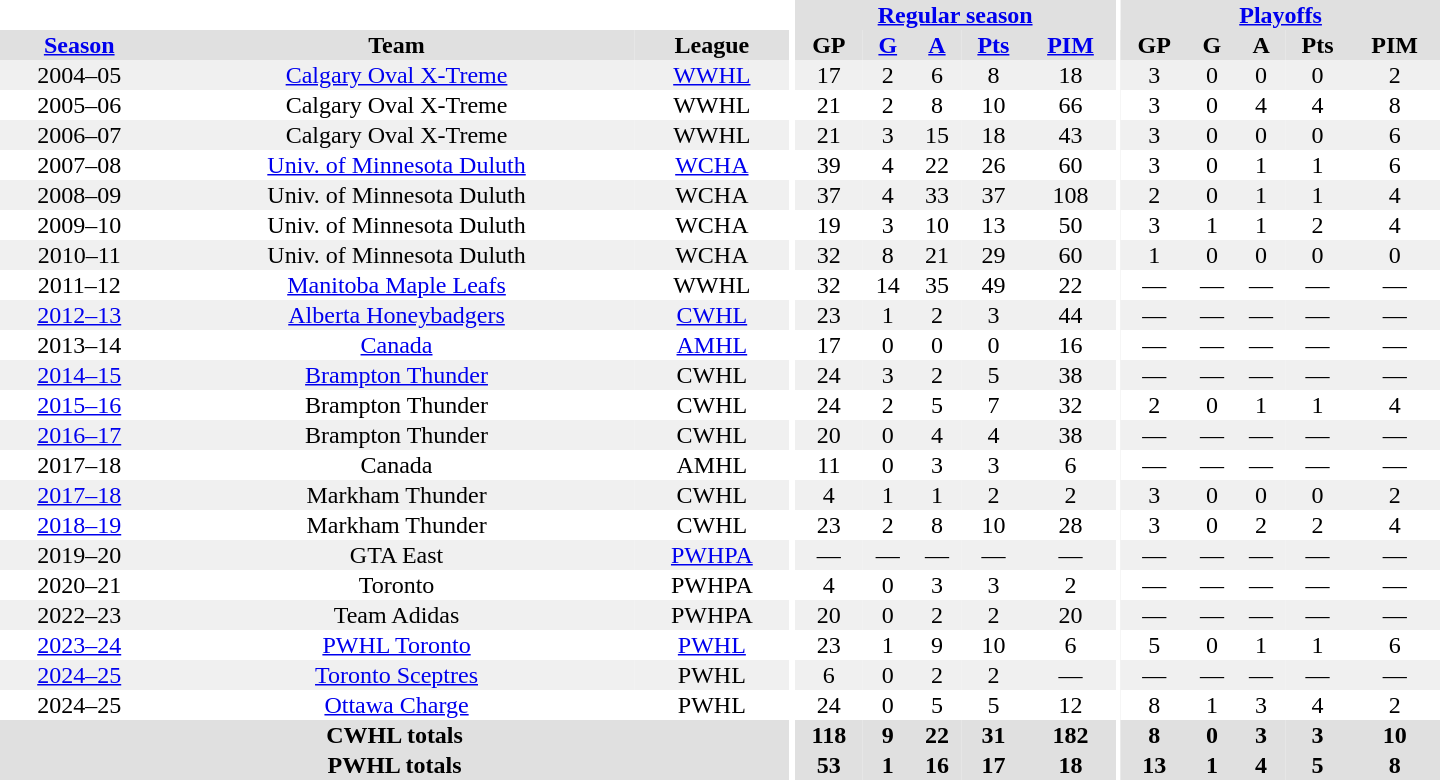<table border="0" cellpadding="1" cellspacing="0" style="text-align:center; width:60em">
<tr bgcolor="#e0e0e0">
<th colspan="3" bgcolor="#ffffff"></th>
<th rowspan="101" bgcolor="#ffffff"></th>
<th colspan="5"><a href='#'>Regular season</a></th>
<th rowspan="101" bgcolor="#ffffff"></th>
<th colspan="5"><a href='#'>Playoffs</a></th>
</tr>
<tr bgcolor="#e0e0e0">
<th><a href='#'>Season</a></th>
<th>Team</th>
<th>League</th>
<th>GP</th>
<th><a href='#'>G</a></th>
<th><a href='#'>A</a></th>
<th><a href='#'>Pts</a></th>
<th><a href='#'>PIM</a></th>
<th>GP</th>
<th>G</th>
<th>A</th>
<th>Pts</th>
<th>PIM</th>
</tr>
<tr style="background:#f0f0f0;">
<td>2004–05</td>
<td><a href='#'>Calgary Oval X-Treme</a></td>
<td><a href='#'>WWHL</a></td>
<td>17</td>
<td>2</td>
<td>6</td>
<td>8</td>
<td>18</td>
<td>3</td>
<td>0</td>
<td>0</td>
<td>0</td>
<td>2</td>
</tr>
<tr>
<td>2005–06</td>
<td>Calgary Oval X-Treme</td>
<td>WWHL</td>
<td>21</td>
<td>2</td>
<td>8</td>
<td>10</td>
<td>66</td>
<td>3</td>
<td>0</td>
<td>4</td>
<td>4</td>
<td>8</td>
</tr>
<tr style="background:#f0f0f0;">
<td>2006–07</td>
<td>Calgary Oval X-Treme</td>
<td>WWHL</td>
<td>21</td>
<td>3</td>
<td>15</td>
<td>18</td>
<td>43</td>
<td>3</td>
<td>0</td>
<td>0</td>
<td>0</td>
<td>6</td>
</tr>
<tr>
<td>2007–08</td>
<td><a href='#'>Univ. of Minnesota Duluth</a></td>
<td><a href='#'>WCHA</a></td>
<td>39</td>
<td>4</td>
<td>22</td>
<td>26</td>
<td>60</td>
<td>3</td>
<td>0</td>
<td>1</td>
<td>1</td>
<td>6</td>
</tr>
<tr bgcolor="#f0f0f0">
<td>2008–09</td>
<td>Univ. of Minnesota Duluth</td>
<td>WCHA</td>
<td>37</td>
<td>4</td>
<td>33</td>
<td>37</td>
<td>108</td>
<td>2</td>
<td>0</td>
<td>1</td>
<td>1</td>
<td>4</td>
</tr>
<tr>
<td>2009–10</td>
<td>Univ. of Minnesota Duluth</td>
<td>WCHA</td>
<td>19</td>
<td>3</td>
<td>10</td>
<td>13</td>
<td>50</td>
<td>3</td>
<td>1</td>
<td>1</td>
<td>2</td>
<td>4</td>
</tr>
<tr bgcolor="#f0f0f0">
<td>2010–11</td>
<td>Univ. of Minnesota Duluth</td>
<td>WCHA</td>
<td>32</td>
<td>8</td>
<td>21</td>
<td>29</td>
<td>60</td>
<td>1</td>
<td>0</td>
<td>0</td>
<td>0</td>
<td>0</td>
</tr>
<tr>
<td>2011–12</td>
<td><a href='#'>Manitoba Maple Leafs</a></td>
<td>WWHL</td>
<td>32</td>
<td>14</td>
<td>35</td>
<td>49</td>
<td>22</td>
<td>—</td>
<td>—</td>
<td>—</td>
<td>—</td>
<td>—</td>
</tr>
<tr bgcolor="#f0f0f0">
<td><a href='#'>2012–13</a></td>
<td><a href='#'>Alberta Honeybadgers</a></td>
<td><a href='#'>CWHL</a></td>
<td>23</td>
<td>1</td>
<td>2</td>
<td>3</td>
<td>44</td>
<td>—</td>
<td>—</td>
<td>—</td>
<td>—</td>
<td>—</td>
</tr>
<tr>
<td>2013–14</td>
<td><a href='#'>Canada</a></td>
<td><a href='#'>AMHL</a></td>
<td>17</td>
<td>0</td>
<td>0</td>
<td>0</td>
<td>16</td>
<td>—</td>
<td>—</td>
<td>—</td>
<td>—</td>
<td>—</td>
</tr>
<tr bgcolor="#f0f0f0">
<td><a href='#'>2014–15</a></td>
<td><a href='#'>Brampton Thunder</a></td>
<td>CWHL</td>
<td>24</td>
<td>3</td>
<td>2</td>
<td>5</td>
<td>38</td>
<td>—</td>
<td>—</td>
<td>—</td>
<td>—</td>
<td>—</td>
</tr>
<tr>
<td><a href='#'>2015–16</a></td>
<td>Brampton Thunder</td>
<td>CWHL</td>
<td>24</td>
<td>2</td>
<td>5</td>
<td>7</td>
<td>32</td>
<td>2</td>
<td>0</td>
<td>1</td>
<td>1</td>
<td>4</td>
</tr>
<tr bgcolor="#f0f0f0">
<td><a href='#'>2016–17</a></td>
<td>Brampton Thunder</td>
<td>CWHL</td>
<td>20</td>
<td>0</td>
<td>4</td>
<td>4</td>
<td>38</td>
<td>—</td>
<td>—</td>
<td>—</td>
<td>—</td>
<td>—</td>
</tr>
<tr>
<td>2017–18</td>
<td>Canada</td>
<td>AMHL</td>
<td>11</td>
<td>0</td>
<td>3</td>
<td>3</td>
<td>6</td>
<td>—</td>
<td>—</td>
<td>—</td>
<td>—</td>
<td>—</td>
</tr>
<tr bgcolor="#f0f0f0">
<td><a href='#'>2017–18</a></td>
<td>Markham Thunder</td>
<td>CWHL</td>
<td>4</td>
<td>1</td>
<td>1</td>
<td>2</td>
<td>2</td>
<td>3</td>
<td>0</td>
<td>0</td>
<td>0</td>
<td>2</td>
</tr>
<tr>
<td><a href='#'>2018–19</a></td>
<td>Markham Thunder</td>
<td>CWHL</td>
<td>23</td>
<td>2</td>
<td>8</td>
<td>10</td>
<td>28</td>
<td>3</td>
<td>0</td>
<td>2</td>
<td>2</td>
<td>4</td>
</tr>
<tr bgcolor="#f0f0f0">
<td>2019–20</td>
<td>GTA East</td>
<td><a href='#'>PWHPA</a></td>
<td>—</td>
<td>—</td>
<td>—</td>
<td>—</td>
<td>—</td>
<td>—</td>
<td>—</td>
<td>—</td>
<td>—</td>
<td>—</td>
</tr>
<tr>
<td>2020–21</td>
<td>Toronto</td>
<td>PWHPA</td>
<td>4</td>
<td>0</td>
<td>3</td>
<td>3</td>
<td>2</td>
<td>—</td>
<td>—</td>
<td>—</td>
<td>—</td>
<td>—</td>
</tr>
<tr bgcolor="#f0f0f0">
<td>2022–23</td>
<td>Team Adidas</td>
<td>PWHPA</td>
<td>20</td>
<td>0</td>
<td>2</td>
<td>2</td>
<td>20</td>
<td>—</td>
<td>—</td>
<td>—</td>
<td>—</td>
<td>—</td>
</tr>
<tr>
<td><a href='#'>2023–24</a></td>
<td><a href='#'>PWHL Toronto</a></td>
<td><a href='#'>PWHL</a></td>
<td>23</td>
<td>1</td>
<td>9</td>
<td>10</td>
<td>6</td>
<td>5</td>
<td>0</td>
<td>1</td>
<td>1</td>
<td>6</td>
</tr>
<tr bgcolor="#f0f0f0">
<td><a href='#'>2024–25</a></td>
<td><a href='#'>Toronto Sceptres</a></td>
<td>PWHL</td>
<td>6</td>
<td>0</td>
<td>2</td>
<td>2</td>
<td 0>—</td>
<td>—</td>
<td>—</td>
<td>—</td>
<td>—</td>
<td>—</td>
</tr>
<tr>
<td>2024–25</td>
<td><a href='#'>Ottawa Charge</a></td>
<td>PWHL</td>
<td>24</td>
<td>0</td>
<td>5</td>
<td>5</td>
<td>12</td>
<td>8</td>
<td>1</td>
<td>3</td>
<td>4</td>
<td>2</td>
</tr>
<tr bgcolor="#e0e0e0">
<th colspan="3">CWHL totals</th>
<th>118</th>
<th>9</th>
<th>22</th>
<th>31</th>
<th>182</th>
<th>8</th>
<th>0</th>
<th>3</th>
<th>3</th>
<th>10</th>
</tr>
<tr bgcolor="#e0e0e0">
<th colspan="3">PWHL totals</th>
<th>53</th>
<th>1</th>
<th>16</th>
<th>17</th>
<th>18</th>
<th>13</th>
<th>1</th>
<th>4</th>
<th>5</th>
<th>8</th>
</tr>
</table>
